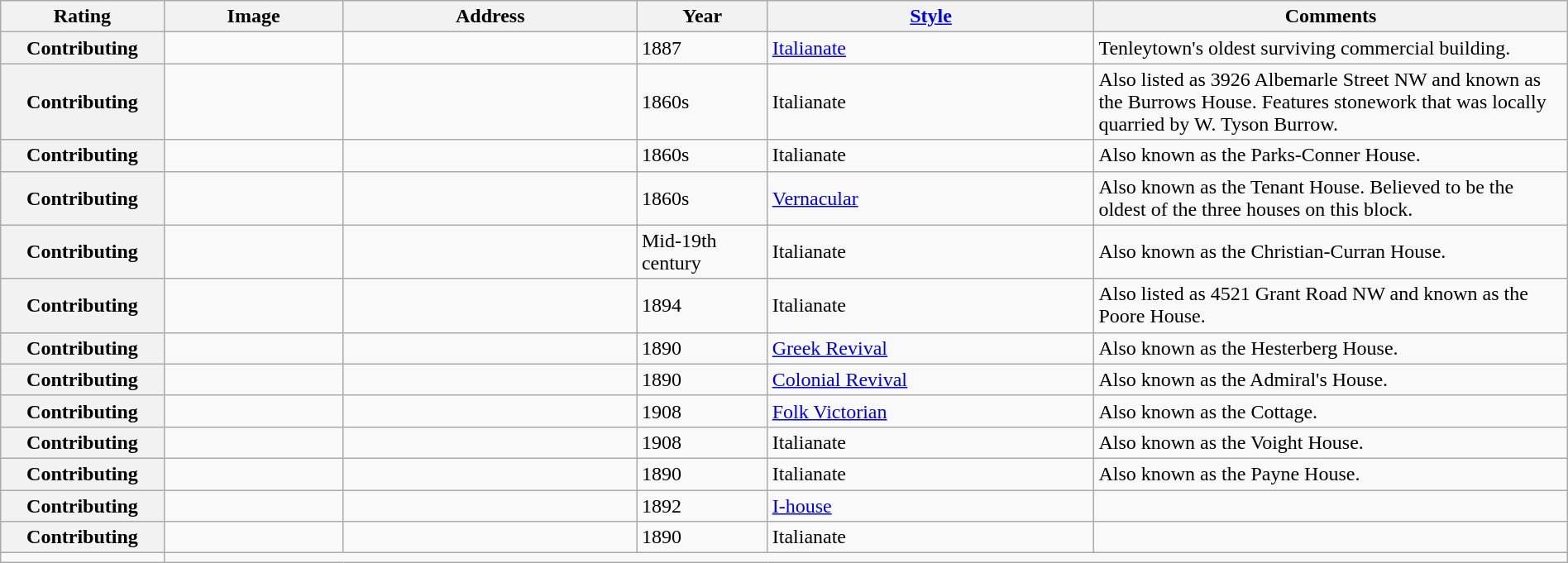<table class="wikitable sortable" style="width:100%">
<tr>
<th width = 10% ><strong>Rating</strong></th>
<th width = 11% ><strong>Image</strong></th>
<th width = 18% ><strong>Address</strong></th>
<th width = 8% ><strong>Year</strong></th>
<th width = 20% ><strong><a href='#'>Style</a></strong></th>
<th width = 29% ><strong>Comments</strong></th>
</tr>
<tr ->
<th>Contributing</th>
<td></td>
<td><br><small></small></td>
<td>1887</td>
<td><a href='#'>Italianate</a></td>
<td>Tenleytown's oldest surviving commercial building.</td>
</tr>
<tr ->
<th>Contributing</th>
<td></td>
<td><br><small></small></td>
<td>1860s</td>
<td>Italianate</td>
<td>Also listed as 3926 Albemarle Street NW and known as the Burrows House.  Features stonework that was locally quarried by W. Tyson Burrow.</td>
</tr>
<tr ->
<th>Contributing</th>
<td></td>
<td><br><small></small></td>
<td>1860s</td>
<td>Italianate</td>
<td>Also known as the Parks-Conner House.</td>
</tr>
<tr ->
<th>Contributing</th>
<td></td>
<td><br><small></small></td>
<td>1860s</td>
<td><a href='#'>Vernacular</a></td>
<td>Also known as the Tenant House. Believed to be the oldest of the three houses on this block.</td>
</tr>
<tr ->
<th>Contributing</th>
<td></td>
<td><br><small></small></td>
<td>Mid-19th century</td>
<td>Italianate</td>
<td>Also known as the Christian-Curran House.</td>
</tr>
<tr ->
<th>Contributing</th>
<td></td>
<td><br><small></small></td>
<td>1894</td>
<td>Italianate</td>
<td>Also listed as 4521 Grant Road NW and known as the Poore House.</td>
</tr>
<tr ->
<th>Contributing</th>
<td></td>
<td><br></td>
<td>1890</td>
<td><a href='#'>Greek Revival</a></td>
<td>Also known as the Hesterberg House.</td>
</tr>
<tr ->
<th>Contributing</th>
<td></td>
<td><br><small></small></td>
<td>1890</td>
<td><a href='#'>Colonial Revival</a></td>
<td>Also known as the Admiral's House.</td>
</tr>
<tr ->
<th>Contributing</th>
<td></td>
<td><br><small></small></td>
<td>1908</td>
<td><a href='#'>Folk Victorian</a></td>
<td>Also known as the Cottage.</td>
</tr>
<tr ->
<th>Contributing</th>
<td></td>
<td><br><small></small></td>
<td>1908</td>
<td>Italianate</td>
<td>Also known as the Voight House.</td>
</tr>
<tr ->
<th>Contributing</th>
<td></td>
<td><br><small></small></td>
<td>1890</td>
<td>Italianate</td>
<td>Also known as the Payne House.</td>
</tr>
<tr ->
<th>Contributing</th>
<td></td>
<td><br><small></small></td>
<td>1892</td>
<td><a href='#'>I-house</a></td>
<td></td>
</tr>
<tr ->
<th>Contributing</th>
<td></td>
<td><br><small></small></td>
<td>1890</td>
<td>Italianate</td>
<td></td>
</tr>
<tr ->
<td></td>
</tr>
</table>
